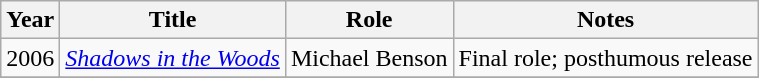<table class="wikitable sortable">
<tr>
<th>Year</th>
<th>Title</th>
<th>Role</th>
<th>Notes</th>
</tr>
<tr>
<td>2006</td>
<td><em><a href='#'>Shadows in the Woods</a></em></td>
<td>Michael Benson</td>
<td>Final role; posthumous release</td>
</tr>
<tr>
</tr>
</table>
